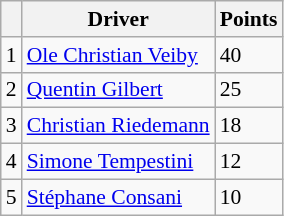<table class="wikitable" style="font-size: 90%;">
<tr>
<th></th>
<th>Driver</th>
<th>Points</th>
</tr>
<tr>
<td>1</td>
<td> <a href='#'>Ole Christian Veiby</a></td>
<td>40</td>
</tr>
<tr>
<td>2</td>
<td> <a href='#'>Quentin Gilbert</a></td>
<td>25</td>
</tr>
<tr>
<td>3</td>
<td> <a href='#'>Christian Riedemann</a></td>
<td>18</td>
</tr>
<tr>
<td>4</td>
<td> <a href='#'>Simone Tempestini</a></td>
<td>12</td>
</tr>
<tr>
<td>5</td>
<td> <a href='#'>Stéphane Consani</a></td>
<td>10</td>
</tr>
</table>
